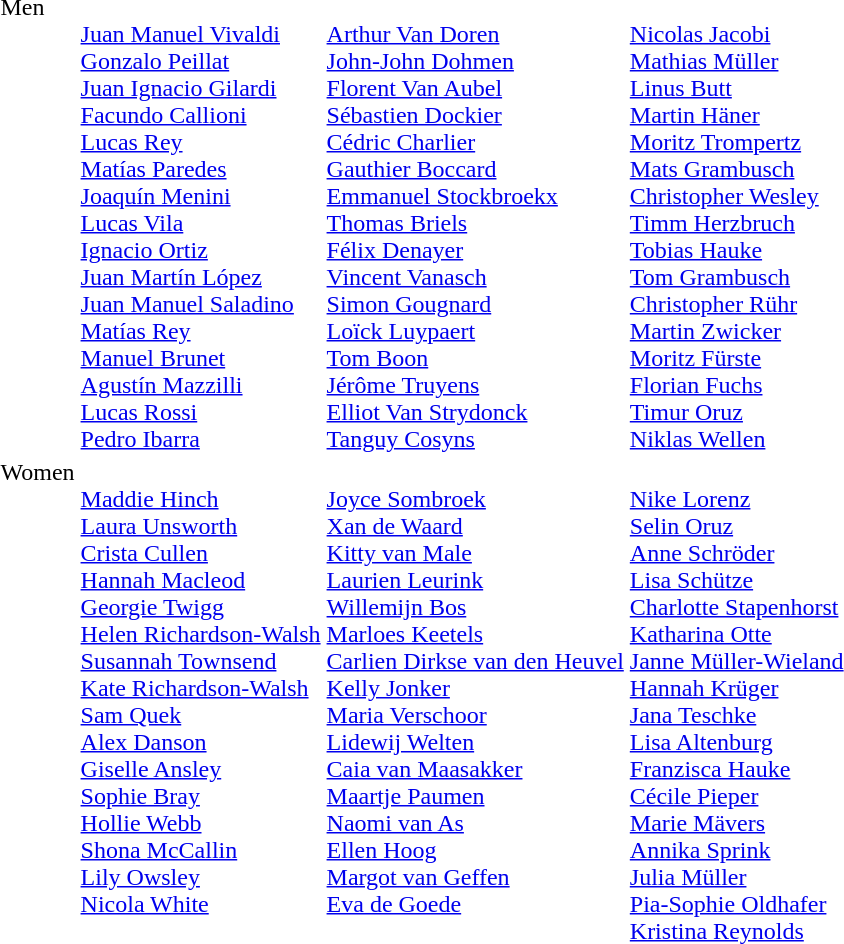<table>
<tr valign="top">
<td>Men<br></td>
<td><br><a href='#'>Juan Manuel Vivaldi</a><br><a href='#'>Gonzalo Peillat</a><br><a href='#'>Juan Ignacio Gilardi</a><br><a href='#'>Facundo Callioni</a><br><a href='#'>Lucas Rey</a><br><a href='#'>Matías Paredes</a><br><a href='#'>Joaquín Menini</a><br><a href='#'>Lucas Vila</a><br><a href='#'>Ignacio Ortiz</a><br><a href='#'>Juan Martín López</a><br><a href='#'>Juan Manuel Saladino</a><br><a href='#'>Matías Rey</a><br><a href='#'>Manuel Brunet</a><br><a href='#'>Agustín Mazzilli</a><br><a href='#'>Lucas Rossi</a><br><a href='#'>Pedro Ibarra</a></td>
<td><br><a href='#'>Arthur Van Doren</a><br><a href='#'>John-John Dohmen</a><br><a href='#'>Florent Van Aubel</a><br><a href='#'>Sébastien Dockier</a><br><a href='#'>Cédric Charlier</a><br><a href='#'>Gauthier Boccard</a><br><a href='#'>Emmanuel Stockbroekx</a><br><a href='#'>Thomas Briels</a><br><a href='#'>Félix Denayer</a><br><a href='#'>Vincent Vanasch</a><br><a href='#'>Simon Gougnard</a><br><a href='#'>Loïck Luypaert</a><br><a href='#'>Tom Boon</a><br><a href='#'>Jérôme Truyens</a><br><a href='#'>Elliot Van Strydonck</a><br><a href='#'>Tanguy Cosyns</a></td>
<td><br><a href='#'>Nicolas Jacobi</a><br><a href='#'>Mathias Müller</a><br><a href='#'>Linus Butt</a><br><a href='#'>Martin Häner</a><br><a href='#'>Moritz Trompertz</a><br><a href='#'>Mats Grambusch</a><br><a href='#'>Christopher Wesley</a><br><a href='#'>Timm Herzbruch</a><br><a href='#'>Tobias Hauke</a><br><a href='#'>Tom Grambusch</a><br><a href='#'>Christopher Rühr</a><br><a href='#'>Martin Zwicker</a><br><a href='#'>Moritz Fürste</a><br><a href='#'>Florian Fuchs</a><br><a href='#'>Timur Oruz</a><br><a href='#'>Niklas Wellen</a></td>
</tr>
<tr valign="top">
<td>Women<br></td>
<td><br><a href='#'>Maddie Hinch</a><br><a href='#'>Laura Unsworth</a><br><a href='#'>Crista Cullen</a><br><a href='#'>Hannah Macleod</a><br><a href='#'>Georgie Twigg</a><br><a href='#'>Helen Richardson-Walsh</a><br><a href='#'>Susannah Townsend</a><br><a href='#'>Kate Richardson-Walsh</a><br><a href='#'>Sam Quek</a><br><a href='#'>Alex Danson</a><br><a href='#'>Giselle Ansley</a><br><a href='#'>Sophie Bray</a><br><a href='#'>Hollie Webb</a><br><a href='#'>Shona McCallin</a><br><a href='#'>Lily Owsley</a><br><a href='#'>Nicola White</a></td>
<td><br><a href='#'>Joyce Sombroek</a><br><a href='#'>Xan de Waard</a><br><a href='#'>Kitty van Male</a><br><a href='#'>Laurien Leurink</a><br><a href='#'>Willemijn Bos</a><br><a href='#'>Marloes Keetels</a><br><a href='#'>Carlien Dirkse van den Heuvel</a><br><a href='#'>Kelly Jonker</a><br><a href='#'>Maria Verschoor</a><br><a href='#'>Lidewij Welten</a><br><a href='#'>Caia van Maasakker</a><br><a href='#'>Maartje Paumen</a><br><a href='#'>Naomi van As</a><br><a href='#'>Ellen Hoog</a><br><a href='#'>Margot van Geffen</a><br><a href='#'>Eva de Goede</a></td>
<td><br><a href='#'>Nike Lorenz</a><br><a href='#'>Selin Oruz</a><br><a href='#'>Anne Schröder</a><br><a href='#'>Lisa Schütze</a><br><a href='#'>Charlotte Stapenhorst</a><br><a href='#'>Katharina Otte</a><br><a href='#'>Janne Müller-Wieland</a><br><a href='#'>Hannah Krüger</a><br><a href='#'>Jana Teschke</a><br><a href='#'>Lisa Altenburg</a><br><a href='#'>Franzisca Hauke</a><br><a href='#'>Cécile Pieper</a><br><a href='#'>Marie Mävers</a><br><a href='#'>Annika Sprink</a><br><a href='#'>Julia Müller</a><br><a href='#'>Pia-Sophie Oldhafer</a><br><a href='#'>Kristina Reynolds</a></td>
</tr>
</table>
